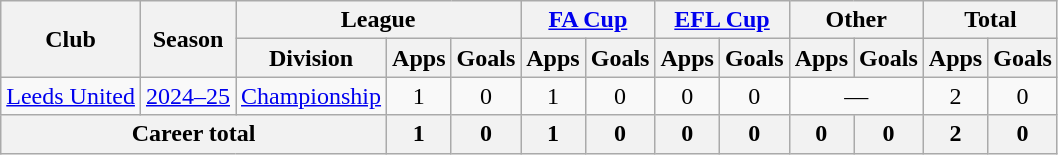<table class="wikitable" style="text-align:center">
<tr>
<th rowspan="2">Club</th>
<th rowspan="2">Season</th>
<th colspan="3">League</th>
<th colspan="2"><a href='#'>FA Cup</a></th>
<th colspan="2"><a href='#'>EFL Cup</a></th>
<th colspan="2">Other</th>
<th colspan="2">Total</th>
</tr>
<tr>
<th>Division</th>
<th>Apps</th>
<th>Goals</th>
<th>Apps</th>
<th>Goals</th>
<th>Apps</th>
<th>Goals</th>
<th>Apps</th>
<th>Goals</th>
<th>Apps</th>
<th>Goals</th>
</tr>
<tr>
<td><a href='#'>Leeds United</a></td>
<td><a href='#'>2024–25</a></td>
<td><a href='#'>Championship</a></td>
<td>1</td>
<td>0</td>
<td>1</td>
<td>0</td>
<td>0</td>
<td>0</td>
<td colspan="2">—</td>
<td>2</td>
<td>0</td>
</tr>
<tr>
<th colspan="3">Career total</th>
<th>1</th>
<th>0</th>
<th>1</th>
<th>0</th>
<th>0</th>
<th>0</th>
<th>0</th>
<th>0</th>
<th>2</th>
<th>0</th>
</tr>
</table>
